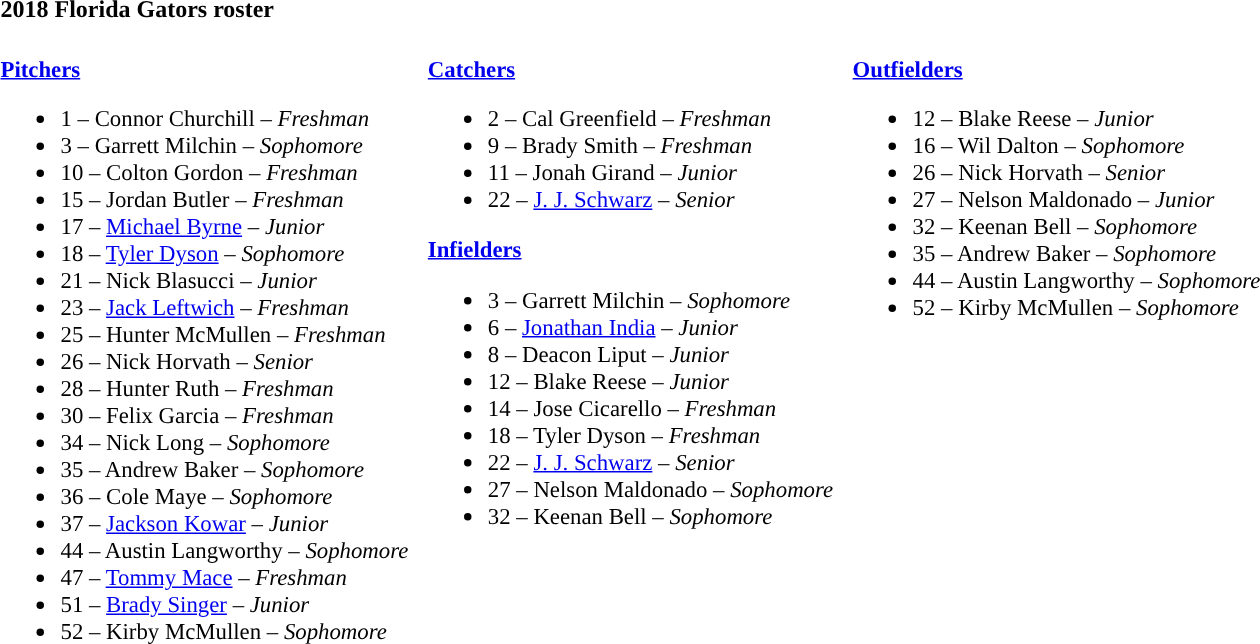<table class="toccolours" style="text-align: left;">
<tr>
<td colspan="9"><strong>2018 Florida Gators roster</strong></td>
</tr>
<tr>
<td style="font-size:95%; vertical-align:top;"><br><strong><a href='#'>Pitchers</a></strong><ul><li>1 – Connor Churchill – <em>Freshman</em></li><li>3 – Garrett Milchin – <em>Sophomore</em></li><li>10 – Colton Gordon – <em>Freshman</em></li><li>15 – Jordan Butler – <em>Freshman</em></li><li>17 – <a href='#'>Michael Byrne</a> – <em>Junior</em></li><li>18 – <a href='#'>Tyler Dyson</a> – <em>Sophomore</em></li><li>21 – Nick Blasucci – <em>Junior</em></li><li>23 – <a href='#'>Jack Leftwich</a> – <em>Freshman</em></li><li>25 – Hunter McMullen – <em>Freshman</em></li><li>26 – Nick Horvath – <em>Senior</em></li><li>28 – Hunter Ruth – <em>Freshman</em></li><li>30 – Felix Garcia – <em>Freshman</em></li><li>34 – Nick Long – <em>Sophomore</em></li><li>35 – Andrew Baker – <em>Sophomore</em></li><li>36 – Cole Maye – <em>Sophomore</em></li><li>37 – <a href='#'>Jackson Kowar</a> – <em>Junior</em></li><li>44 – Austin Langworthy – <em>Sophomore</em></li><li>47 – <a href='#'>Tommy Mace</a> – <em>Freshman</em></li><li>51 – <a href='#'>Brady Singer</a> – <em>Junior</em></li><li>52 – Kirby McMullen – <em>Sophomore</em></li></ul></td>
<td width="5"> </td>
<td style="font-size:95%; vertical-align:top;"><br><strong><a href='#'>Catchers</a></strong><ul><li>2 – Cal Greenfield – <em>Freshman</em></li><li>9 – Brady Smith – <em>Freshman</em></li><li>11 – Jonah Girand – <em>Junior</em></li><li>22 – <a href='#'>J. J. Schwarz</a> – <em>Senior</em></li></ul><strong><a href='#'>Infielders</a></strong><ul><li>3 – Garrett Milchin – <em>Sophomore</em></li><li>6 – <a href='#'>Jonathan India</a> – <em>Junior</em></li><li>8 – Deacon Liput – <em>Junior</em></li><li>12 – Blake Reese – <em>Junior</em></li><li>14 – Jose Cicarello – <em>Freshman</em></li><li>18 – Tyler Dyson – <em>Freshman</em></li><li>22 – <a href='#'>J. J. Schwarz</a> – <em>Senior</em></li><li>27 – Nelson Maldonado – <em>Sophomore</em></li><li>32 – Keenan Bell – <em>Sophomore</em></li></ul></td>
<td width="5"> </td>
<td style="font-size:95%; vertical-align:top;"><br><strong><a href='#'>Outfielders</a></strong><ul><li>12 – Blake Reese – <em>Junior</em></li><li>16 – Wil Dalton – <em>Sophomore</em></li><li>26 – Nick Horvath – <em>Senior</em></li><li>27 – Nelson Maldonado – <em>Junior</em></li><li>32 – Keenan Bell – <em>Sophomore</em></li><li>35 – Andrew Baker – <em>Sophomore</em></li><li>44 – Austin Langworthy – <em>Sophomore</em></li><li>52 – Kirby McMullen – <em>Sophomore</em></li></ul></td>
</tr>
</table>
